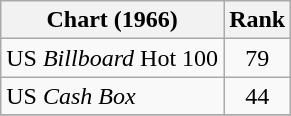<table class="wikitable sortable">
<tr>
<th>Chart (1966)</th>
<th style="text-align:center;">Rank</th>
</tr>
<tr>
<td>US <em>Billboard</em> Hot 100</td>
<td style="text-align:center;">79</td>
</tr>
<tr>
<td>US <em>Cash Box</em></td>
<td style="text-align:center;">44</td>
</tr>
<tr>
</tr>
</table>
